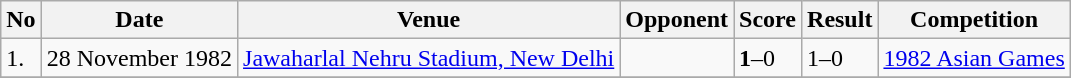<table class="wikitable collapsible">
<tr>
<th>No</th>
<th>Date</th>
<th>Venue</th>
<th>Opponent</th>
<th>Score</th>
<th>Result</th>
<th>Competition</th>
</tr>
<tr>
<td>1.</td>
<td>28 November 1982</td>
<td><a href='#'>Jawaharlal Nehru Stadium, New Delhi</a></td>
<td></td>
<td><strong>1</strong>–0</td>
<td>1–0</td>
<td><a href='#'>1982 Asian Games</a></td>
</tr>
<tr>
</tr>
</table>
